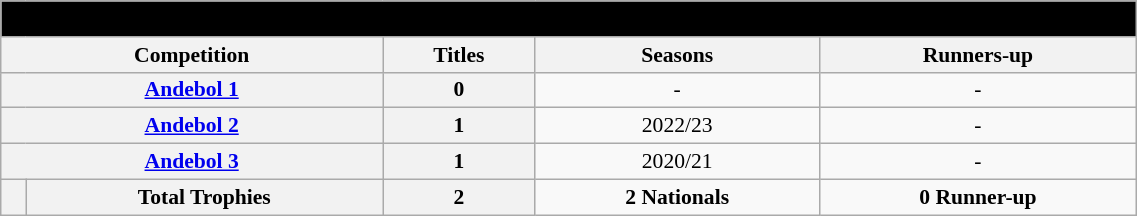<table class="wikitable" width="60%" style="text-align: center; font-size:90%;">
<tr>
<th colspan="5" style="background: #000000;"><span>National Competitions</span></th>
</tr>
<tr>
<th colspan="2">Competition</th>
<th>Titles</th>
<th>Seasons</th>
<th>Runners-up</th>
</tr>
<tr>
<th colspan="2" rowspan="1"><a href='#'>Andebol 1</a></th>
<th rowspan="1">0</th>
<td rowspan="1">-</td>
<td rowspan="1">-</td>
</tr>
<tr>
<th colspan="2"><a href='#'>Andebol 2</a></th>
<th>1</th>
<td>2022/23</td>
<td>-</td>
</tr>
<tr>
<th colspan="2"><a href='#'>Andebol 3</a></th>
<th>1</th>
<td>2020/21</td>
<td>-</td>
</tr>
<tr>
<th></th>
<th>Total Trophies</th>
<th>2</th>
<td><strong>2 Nationals</strong></td>
<td><strong>0 Runner-up</strong></td>
</tr>
</table>
